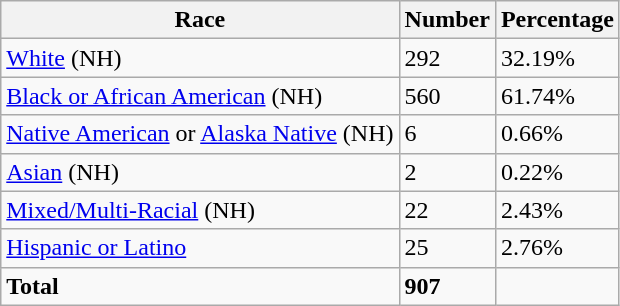<table class="wikitable">
<tr>
<th>Race</th>
<th>Number</th>
<th>Percentage</th>
</tr>
<tr>
<td><a href='#'>White</a> (NH)</td>
<td>292</td>
<td>32.19%</td>
</tr>
<tr>
<td><a href='#'>Black or African American</a> (NH)</td>
<td>560</td>
<td>61.74%</td>
</tr>
<tr>
<td><a href='#'>Native American</a> or <a href='#'>Alaska Native</a> (NH)</td>
<td>6</td>
<td>0.66%</td>
</tr>
<tr>
<td><a href='#'>Asian</a> (NH)</td>
<td>2</td>
<td>0.22%</td>
</tr>
<tr>
<td><a href='#'>Mixed/Multi-Racial</a> (NH)</td>
<td>22</td>
<td>2.43%</td>
</tr>
<tr>
<td><a href='#'>Hispanic or Latino</a></td>
<td>25</td>
<td>2.76%</td>
</tr>
<tr>
<td><strong>Total</strong></td>
<td><strong>907</strong></td>
<td></td>
</tr>
</table>
